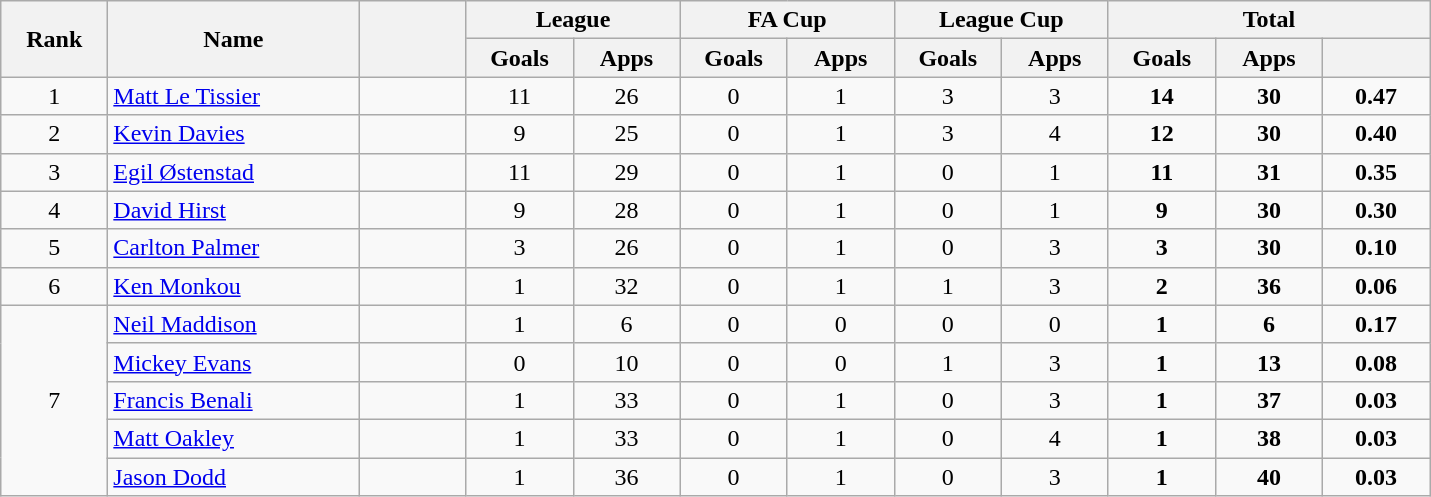<table class="wikitable plainrowheaders" style="text-align:center;">
<tr>
<th scope="col" rowspan="2" style="width:4em;">Rank</th>
<th scope="col" rowspan="2" style="width:10em;">Name</th>
<th scope="col" rowspan="2" style="width:4em;"></th>
<th scope="col" colspan="2">League</th>
<th scope="col" colspan="2">FA Cup</th>
<th scope="col" colspan="2">League Cup</th>
<th scope="col" colspan="3">Total</th>
</tr>
<tr>
<th scope="col" style="width:4em;">Goals</th>
<th scope="col" style="width:4em;">Apps</th>
<th scope="col" style="width:4em;">Goals</th>
<th scope="col" style="width:4em;">Apps</th>
<th scope="col" style="width:4em;">Goals</th>
<th scope="col" style="width:4em;">Apps</th>
<th scope="col" style="width:4em;">Goals</th>
<th scope="col" style="width:4em;">Apps</th>
<th scope="col" style="width:4em;"></th>
</tr>
<tr>
<td>1</td>
<td align="left"><a href='#'>Matt Le Tissier</a></td>
<td></td>
<td>11</td>
<td>26</td>
<td>0</td>
<td>1</td>
<td>3</td>
<td>3</td>
<td><strong>14</strong></td>
<td><strong>30</strong></td>
<td><strong>0.47</strong></td>
</tr>
<tr>
<td>2</td>
<td align="left"><a href='#'>Kevin Davies</a></td>
<td></td>
<td>9</td>
<td>25</td>
<td>0</td>
<td>1</td>
<td>3</td>
<td>4</td>
<td><strong>12</strong></td>
<td><strong>30</strong></td>
<td><strong>0.40</strong></td>
</tr>
<tr>
<td>3</td>
<td align="left"><a href='#'>Egil Østenstad</a></td>
<td></td>
<td>11</td>
<td>29</td>
<td>0</td>
<td>1</td>
<td>0</td>
<td>1</td>
<td><strong>11</strong></td>
<td><strong>31</strong></td>
<td><strong>0.35</strong></td>
</tr>
<tr>
<td>4</td>
<td align="left"><a href='#'>David Hirst</a></td>
<td></td>
<td>9</td>
<td>28</td>
<td>0</td>
<td>1</td>
<td>0</td>
<td>1</td>
<td><strong>9</strong></td>
<td><strong>30</strong></td>
<td><strong>0.30</strong></td>
</tr>
<tr>
<td>5</td>
<td align="left"><a href='#'>Carlton Palmer</a></td>
<td></td>
<td>3</td>
<td>26</td>
<td>0</td>
<td>1</td>
<td>0</td>
<td>3</td>
<td><strong>3</strong></td>
<td><strong>30</strong></td>
<td><strong>0.10</strong></td>
</tr>
<tr>
<td>6</td>
<td align="left"><a href='#'>Ken Monkou</a></td>
<td></td>
<td>1</td>
<td>32</td>
<td>0</td>
<td>1</td>
<td>1</td>
<td>3</td>
<td><strong>2</strong></td>
<td><strong>36</strong></td>
<td><strong>0.06</strong></td>
</tr>
<tr>
<td rowspan="5">7</td>
<td align="left"><a href='#'>Neil Maddison</a></td>
<td></td>
<td>1</td>
<td>6</td>
<td>0</td>
<td>0</td>
<td>0</td>
<td>0</td>
<td><strong>1</strong></td>
<td><strong>6</strong></td>
<td><strong>0.17</strong></td>
</tr>
<tr>
<td align="left"><a href='#'>Mickey Evans</a></td>
<td></td>
<td>0</td>
<td>10</td>
<td>0</td>
<td>0</td>
<td>1</td>
<td>3</td>
<td><strong>1</strong></td>
<td><strong>13</strong></td>
<td><strong>0.08</strong></td>
</tr>
<tr>
<td align="left"><a href='#'>Francis Benali</a></td>
<td></td>
<td>1</td>
<td>33</td>
<td>0</td>
<td>1</td>
<td>0</td>
<td>3</td>
<td><strong>1</strong></td>
<td><strong>37</strong></td>
<td><strong>0.03</strong></td>
</tr>
<tr>
<td align="left"><a href='#'>Matt Oakley</a></td>
<td></td>
<td>1</td>
<td>33</td>
<td>0</td>
<td>1</td>
<td>0</td>
<td>4</td>
<td><strong>1</strong></td>
<td><strong>38</strong></td>
<td><strong>0.03</strong></td>
</tr>
<tr>
<td align="left"><a href='#'>Jason Dodd</a></td>
<td></td>
<td>1</td>
<td>36</td>
<td>0</td>
<td>1</td>
<td>0</td>
<td>3</td>
<td><strong>1</strong></td>
<td><strong>40</strong></td>
<td><strong>0.03</strong></td>
</tr>
</table>
